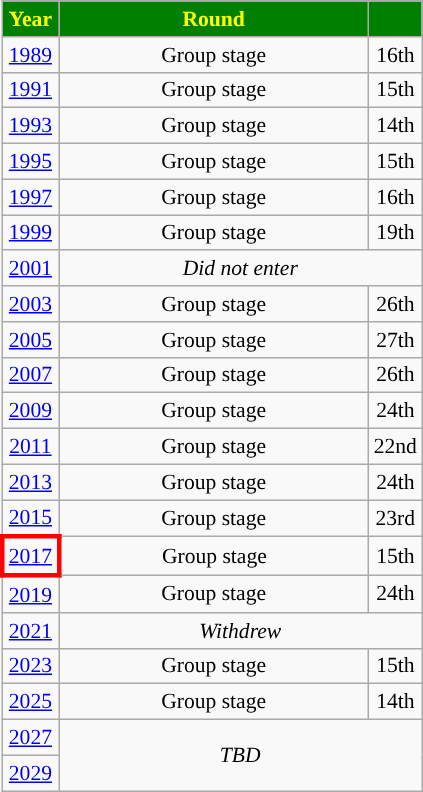<table class="wikitable" style="text-align: center; font-size:90%">
<tr style="color:yellow;">
<th style="background:green;">Year</th>
<th style="background:green; width:200px">Round</th>
<th style="background:green;"></th>
</tr>
<tr>
<td><a href='#'>1989</a></td>
<td>Group stage</td>
<td>16th</td>
</tr>
<tr>
<td><a href='#'>1991</a></td>
<td>Group stage</td>
<td>15th</td>
</tr>
<tr>
<td><a href='#'>1993</a></td>
<td>Group stage</td>
<td>14th</td>
</tr>
<tr>
<td><a href='#'>1995</a></td>
<td>Group stage</td>
<td>15th</td>
</tr>
<tr>
<td><a href='#'>1997</a></td>
<td>Group stage</td>
<td>16th</td>
</tr>
<tr>
<td><a href='#'>1999</a></td>
<td>Group stage</td>
<td>19th</td>
</tr>
<tr>
<td><a href='#'>2001</a></td>
<td colspan="2"><em>Did not enter</em></td>
</tr>
<tr>
<td><a href='#'>2003</a></td>
<td>Group stage</td>
<td>26th</td>
</tr>
<tr>
<td><a href='#'>2005</a></td>
<td>Group stage</td>
<td>27th</td>
</tr>
<tr>
<td><a href='#'>2007</a></td>
<td>Group stage</td>
<td>26th</td>
</tr>
<tr>
<td><a href='#'>2009</a></td>
<td>Group stage</td>
<td>24th</td>
</tr>
<tr>
<td><a href='#'>2011</a></td>
<td>Group stage</td>
<td>22nd</td>
</tr>
<tr>
<td><a href='#'>2013</a></td>
<td>Group stage</td>
<td>24th</td>
</tr>
<tr>
<td><a href='#'>2015</a></td>
<td>Group stage</td>
<td>23rd</td>
</tr>
<tr>
<td style="border: 3px solid red"><a href='#'>2017</a></td>
<td>Group stage</td>
<td>15th</td>
</tr>
<tr>
<td><a href='#'>2019</a></td>
<td>Group stage</td>
<td>24th</td>
</tr>
<tr>
<td><a href='#'>2021</a></td>
<td colspan="2"><em>Withdrew</em></td>
</tr>
<tr>
<td><a href='#'>2023</a></td>
<td>Group stage</td>
<td>15th</td>
</tr>
<tr>
<td><a href='#'>2025</a></td>
<td>Group stage</td>
<td>14th</td>
</tr>
<tr>
<td><a href='#'>2027</a></td>
<td colspan="2" rowspan="2"><em>TBD</em></td>
</tr>
<tr>
<td><a href='#'>2029</a></td>
</tr>
</table>
